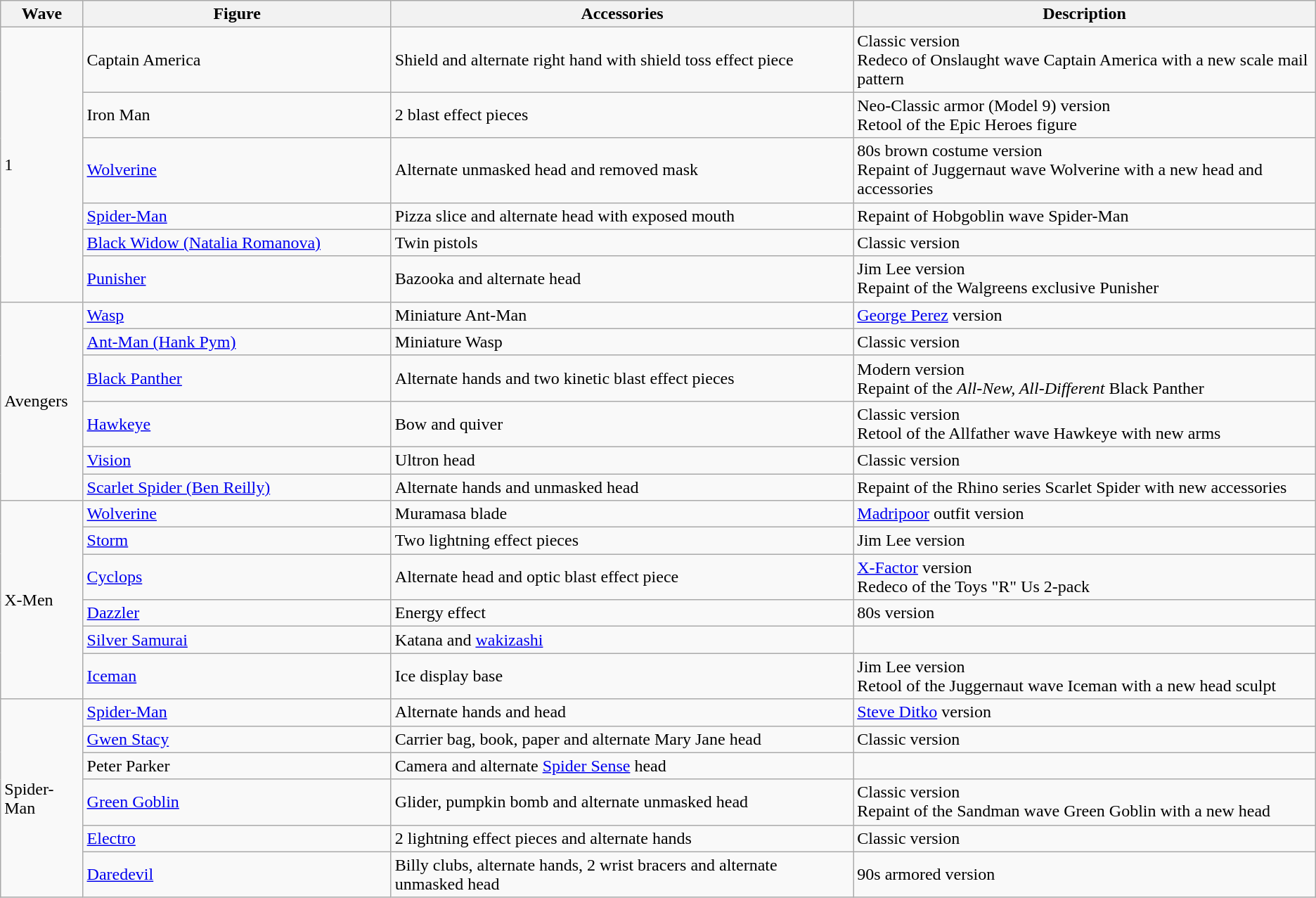<table class="wikitable">
<tr>
<th width="5%"><strong>Wave</strong></th>
<th width="20%"><strong>Figure</strong></th>
<th width="30%"><strong>Accessories</strong></th>
<th width="30%"><strong>Description</strong></th>
</tr>
<tr>
<td rowspan="6">1</td>
<td>Captain America</td>
<td>Shield and alternate right hand with shield toss effect piece</td>
<td>Classic version<br>Redeco of Onslaught wave Captain America with a new scale mail pattern</td>
</tr>
<tr>
<td>Iron Man</td>
<td>2 blast effect pieces</td>
<td>Neo-Classic armor (Model 9) version<br>Retool of the Epic Heroes figure</td>
</tr>
<tr>
<td><a href='#'>Wolverine</a></td>
<td>Alternate unmasked head and removed mask</td>
<td>80s brown costume version<br>Repaint of Juggernaut wave Wolverine with a new head and accessories</td>
</tr>
<tr>
<td><a href='#'>Spider-Man</a></td>
<td>Pizza slice and alternate head with exposed mouth</td>
<td>Repaint of Hobgoblin wave Spider-Man</td>
</tr>
<tr>
<td><a href='#'>Black Widow (Natalia Romanova)</a></td>
<td>Twin pistols</td>
<td>Classic version</td>
</tr>
<tr>
<td><a href='#'>Punisher</a></td>
<td>Bazooka and alternate head</td>
<td>Jim Lee version<br>Repaint of the Walgreens exclusive Punisher</td>
</tr>
<tr>
<td rowspan="6">Avengers</td>
<td><a href='#'>Wasp</a></td>
<td>Miniature Ant-Man</td>
<td><a href='#'>George Perez</a> version</td>
</tr>
<tr>
<td><a href='#'>Ant-Man (Hank Pym)</a></td>
<td>Miniature Wasp</td>
<td>Classic version</td>
</tr>
<tr>
<td><a href='#'>Black Panther</a></td>
<td>Alternate hands and two kinetic blast effect pieces</td>
<td>Modern version<br>Repaint of the <em>All-New, All-Different</em> Black Panther</td>
</tr>
<tr>
<td><a href='#'>Hawkeye</a></td>
<td>Bow and quiver</td>
<td>Classic version<br>Retool of the Allfather wave Hawkeye with new arms</td>
</tr>
<tr>
<td><a href='#'>Vision</a></td>
<td>Ultron head</td>
<td>Classic version</td>
</tr>
<tr>
<td><a href='#'>Scarlet Spider (Ben Reilly)</a></td>
<td>Alternate hands and unmasked head</td>
<td>Repaint of the Rhino series Scarlet Spider with new accessories</td>
</tr>
<tr>
<td rowspan="6">X-Men</td>
<td><a href='#'>Wolverine</a></td>
<td>Muramasa blade</td>
<td><a href='#'>Madripoor</a> outfit version</td>
</tr>
<tr>
<td><a href='#'>Storm</a></td>
<td>Two lightning effect pieces</td>
<td>Jim Lee version</td>
</tr>
<tr>
<td><a href='#'>Cyclops</a></td>
<td>Alternate head and optic blast effect piece</td>
<td><a href='#'>X-Factor</a> version<br>Redeco of the Toys "R" Us 2-pack</td>
</tr>
<tr>
<td><a href='#'>Dazzler</a></td>
<td>Energy effect</td>
<td>80s version</td>
</tr>
<tr>
<td><a href='#'>Silver Samurai</a></td>
<td>Katana and <a href='#'>wakizashi</a></td>
<td></td>
</tr>
<tr>
<td><a href='#'>Iceman</a></td>
<td>Ice display base</td>
<td>Jim Lee version<br>Retool of the Juggernaut wave Iceman with a new head sculpt</td>
</tr>
<tr>
<td rowspan="6">Spider-Man</td>
<td><a href='#'>Spider-Man</a></td>
<td>Alternate hands and head</td>
<td><a href='#'>Steve Ditko</a> version</td>
</tr>
<tr>
<td><a href='#'>Gwen Stacy</a></td>
<td>Carrier bag, book, paper and alternate Mary Jane head</td>
<td>Classic version</td>
</tr>
<tr>
<td>Peter Parker</td>
<td>Camera and alternate <a href='#'>Spider Sense</a> head</td>
<td></td>
</tr>
<tr>
<td><a href='#'>Green Goblin</a></td>
<td>Glider, pumpkin bomb and alternate unmasked head</td>
<td>Classic version<br>Repaint of the Sandman wave Green Goblin with a new head</td>
</tr>
<tr>
<td><a href='#'>Electro</a></td>
<td>2 lightning effect pieces and alternate hands</td>
<td>Classic version</td>
</tr>
<tr>
<td><a href='#'>Daredevil</a></td>
<td>Billy clubs, alternate hands, 2 wrist bracers and alternate unmasked head</td>
<td>90s armored version</td>
</tr>
</table>
